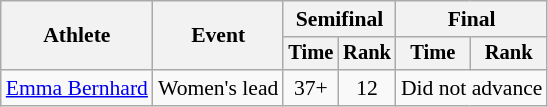<table class=wikitable style=font-size:90% align=center>
<tr>
<th rowspan=2>Athlete</th>
<th rowspan=2>Event</th>
<th colspan=2>Semifinal</th>
<th colspan=2>Final</th>
</tr>
<tr style=font-size:95%>
<th>Time</th>
<th>Rank</th>
<th>Time</th>
<th>Rank</th>
</tr>
<tr align=center>
<td align=left><a href='#'>Emma Bernhard</a></td>
<td align=left>Women's lead</td>
<td>37+</td>
<td>12</td>
<td colspan=2>Did not advance</td>
</tr>
</table>
